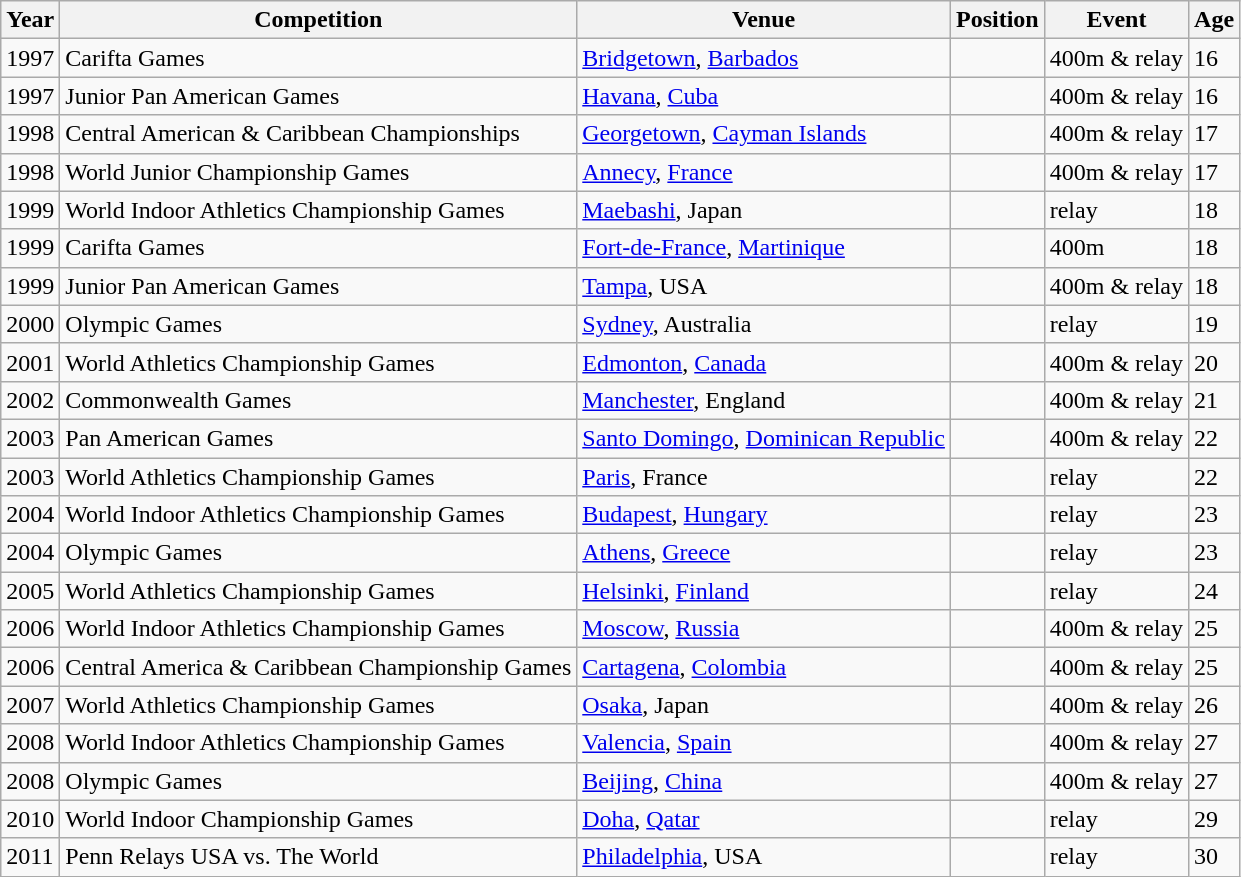<table class="wikitable sortable">
<tr>
<th>Year</th>
<th>Competition</th>
<th>Venue</th>
<th>Position</th>
<th>Event</th>
<th>Age</th>
</tr>
<tr>
<td>1997</td>
<td>Carifta Games</td>
<td><a href='#'>Bridgetown</a>, <a href='#'>Barbados</a></td>
<td></td>
<td>400m &  relay</td>
<td>16</td>
</tr>
<tr>
<td>1997</td>
<td>Junior Pan American Games</td>
<td><a href='#'>Havana</a>, <a href='#'>Cuba</a></td>
<td></td>
<td>400m &  relay</td>
<td>16</td>
</tr>
<tr>
<td>1998</td>
<td>Central American & Caribbean Championships</td>
<td><a href='#'>Georgetown</a>, <a href='#'>Cayman Islands</a></td>
<td></td>
<td>400m &  relay</td>
<td>17</td>
</tr>
<tr>
<td>1998</td>
<td>World Junior Championship Games</td>
<td><a href='#'>Annecy</a>, <a href='#'>France</a></td>
<td></td>
<td>400m &  relay</td>
<td>17</td>
</tr>
<tr>
<td>1999</td>
<td>World Indoor Athletics Championship Games</td>
<td><a href='#'>Maebashi</a>, Japan</td>
<td></td>
<td> relay</td>
<td>18</td>
</tr>
<tr>
<td>1999</td>
<td>Carifta Games</td>
<td><a href='#'>Fort-de-France</a>, <a href='#'>Martinique</a></td>
<td></td>
<td>400m</td>
<td>18</td>
</tr>
<tr>
<td>1999</td>
<td>Junior Pan American Games</td>
<td><a href='#'>Tampa</a>, USA</td>
<td></td>
<td>400m &  relay</td>
<td>18</td>
</tr>
<tr>
<td>2000</td>
<td>Olympic Games</td>
<td><a href='#'>Sydney</a>, Australia</td>
<td></td>
<td> relay</td>
<td>19</td>
</tr>
<tr>
<td>2001</td>
<td>World Athletics Championship Games</td>
<td><a href='#'>Edmonton</a>, <a href='#'>Canada</a></td>
<td></td>
<td>400m &  relay</td>
<td>20</td>
</tr>
<tr>
<td>2002</td>
<td>Commonwealth Games</td>
<td><a href='#'>Manchester</a>, England</td>
<td></td>
<td>400m &  relay</td>
<td>21</td>
</tr>
<tr>
<td>2003</td>
<td>Pan American Games</td>
<td><a href='#'>Santo Domingo</a>, <a href='#'>Dominican Republic</a></td>
<td></td>
<td>400m &  relay</td>
<td>22</td>
</tr>
<tr>
<td>2003</td>
<td>World Athletics Championship Games</td>
<td><a href='#'>Paris</a>, France</td>
<td></td>
<td> relay</td>
<td>22</td>
</tr>
<tr>
<td>2004</td>
<td>World Indoor Athletics Championship Games</td>
<td><a href='#'>Budapest</a>, <a href='#'>Hungary</a></td>
<td></td>
<td> relay</td>
<td>23</td>
</tr>
<tr>
<td>2004</td>
<td>Olympic Games</td>
<td><a href='#'>Athens</a>, <a href='#'>Greece</a></td>
<td></td>
<td> relay</td>
<td>23</td>
</tr>
<tr>
<td>2005</td>
<td>World Athletics Championship Games</td>
<td><a href='#'>Helsinki</a>, <a href='#'>Finland</a></td>
<td></td>
<td> relay</td>
<td>24</td>
</tr>
<tr>
<td>2006</td>
<td>World Indoor Athletics Championship Games</td>
<td><a href='#'>Moscow</a>, <a href='#'>Russia</a></td>
<td></td>
<td>400m &  relay</td>
<td>25</td>
</tr>
<tr>
<td>2006</td>
<td>Central America & Caribbean Championship Games</td>
<td><a href='#'>Cartagena</a>, <a href='#'>Colombia</a></td>
<td></td>
<td>400m &  relay</td>
<td>25</td>
</tr>
<tr>
<td>2007</td>
<td>World Athletics Championship Games</td>
<td><a href='#'>Osaka</a>, Japan</td>
<td></td>
<td>400m &  relay</td>
<td>26</td>
</tr>
<tr>
<td>2008</td>
<td>World Indoor Athletics Championship Games</td>
<td><a href='#'>Valencia</a>, <a href='#'>Spain</a></td>
<td></td>
<td>400m &  relay</td>
<td>27</td>
</tr>
<tr>
<td>2008</td>
<td>Olympic Games</td>
<td><a href='#'>Beijing</a>, <a href='#'>China</a></td>
<td></td>
<td>400m &  relay</td>
<td>27</td>
</tr>
<tr>
<td>2010</td>
<td>World Indoor Championship Games</td>
<td><a href='#'>Doha</a>, <a href='#'>Qatar</a></td>
<td></td>
<td> relay</td>
<td>29</td>
</tr>
<tr>
<td>2011</td>
<td>Penn Relays USA vs. The World</td>
<td><a href='#'>Philadelphia</a>, USA</td>
<td></td>
<td> relay</td>
<td>30</td>
</tr>
</table>
